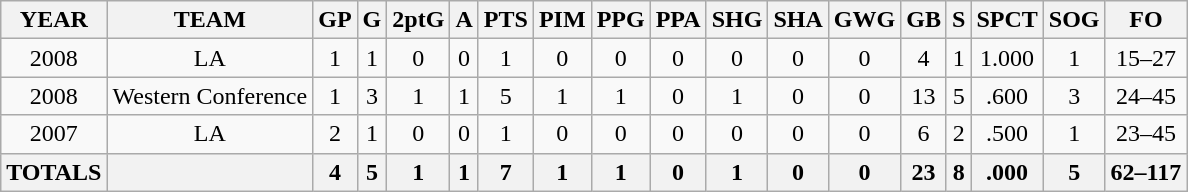<table class="wikitable">
<tr style="text-align:center;">
<th>YEAR</th>
<th>TEAM</th>
<th>GP</th>
<th>G</th>
<th>2ptG</th>
<th>A</th>
<th>PTS</th>
<th>PIM</th>
<th>PPG</th>
<th>PPA</th>
<th>SHG</th>
<th>SHA</th>
<th>GWG</th>
<th>GB</th>
<th>S</th>
<th>SPCT</th>
<th>SOG</th>
<th>FO</th>
</tr>
<tr style="text-align:center;">
<td>2008</td>
<td>LA</td>
<td>1</td>
<td>1</td>
<td>0</td>
<td>0</td>
<td>1</td>
<td>0</td>
<td>0</td>
<td>0</td>
<td>0</td>
<td>0</td>
<td>0</td>
<td>4</td>
<td>1</td>
<td>1.000</td>
<td>1</td>
<td>15–27</td>
</tr>
<tr style="text-align:center;">
<td>2008</td>
<td>Western Conference</td>
<td>1</td>
<td>3</td>
<td>1</td>
<td>1</td>
<td>5</td>
<td>1</td>
<td>1</td>
<td>0</td>
<td>1</td>
<td>0</td>
<td>0</td>
<td>13</td>
<td>5</td>
<td>.600</td>
<td>3</td>
<td>24–45</td>
</tr>
<tr style="text-align:center;">
<td>2007</td>
<td>LA</td>
<td>2</td>
<td>1</td>
<td>0</td>
<td>0</td>
<td>1</td>
<td>0</td>
<td>0</td>
<td>0</td>
<td>0</td>
<td>0</td>
<td>0</td>
<td>6</td>
<td>2</td>
<td>.500</td>
<td>1</td>
<td>23–45</td>
</tr>
<tr style="text-align:center;">
<th>TOTALS</th>
<th></th>
<th>4</th>
<th>5</th>
<th>1</th>
<th>1</th>
<th>7</th>
<th>1</th>
<th>1</th>
<th>0</th>
<th>1</th>
<th>0</th>
<th>0</th>
<th>23</th>
<th>8</th>
<th>.000</th>
<th>5</th>
<th>62–117</th>
</tr>
</table>
